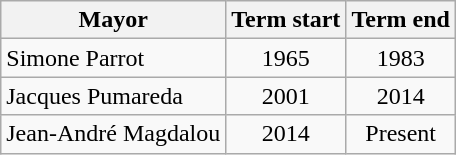<table class="wikitable">
<tr>
<th>Mayor</th>
<th>Term start</th>
<th>Term end</th>
</tr>
<tr>
<td>Simone Parrot</td>
<td align=center>1965</td>
<td align=center>1983</td>
</tr>
<tr>
<td>Jacques Pumareda</td>
<td align=center>2001</td>
<td align=center>2014</td>
</tr>
<tr>
<td>Jean-André Magdalou</td>
<td align=center>2014</td>
<td align=center>Present</td>
</tr>
</table>
